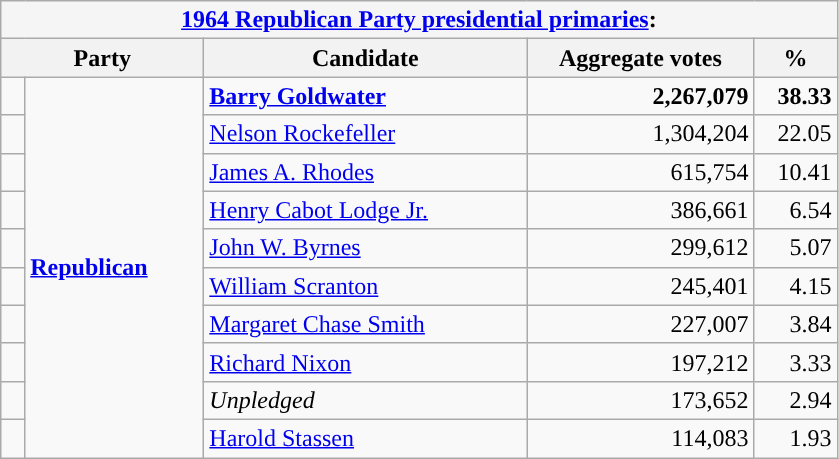<table class="wikitable">
<tr>
<th colspan=6 style="background:#f5f5f5"><a href='#'>1964 Republican Party presidential primaries</a>:</th>
</tr>
<tr>
<th style="width: 8em;" colspan=2>Party</th>
<th>Candidate</th>
<th>Aggregate votes</th>
<th>%</th>
</tr>
<tr>
<td style="background-color: "></td>
<td style="width: 7em;" rowspan=10><strong><a href='#'>Republican</a></strong></td>
<td style="width: 13em;"><strong><a href='#'>Barry Goldwater</a></strong></td>
<td style="width: 9em; text-align:right"><strong>2,267,079</strong></td>
<td style="width: 3em; text-align:right"><strong>38.33</strong></td>
</tr>
<tr>
<td style="background-color: "></td>
<td><a href='#'>Nelson Rockefeller</a></td>
<td style="text-align:right">1,304,204</td>
<td style="text-align:right">22.05</td>
</tr>
<tr>
<td style="background-color: "></td>
<td><a href='#'>James A. Rhodes</a></td>
<td style="text-align:right">615,754</td>
<td style="text-align:right">10.41</td>
</tr>
<tr>
<td style="background-color: "></td>
<td><a href='#'>Henry Cabot Lodge Jr.</a></td>
<td style="text-align:right">386,661</td>
<td style="text-align:right">6.54</td>
</tr>
<tr>
<td style="background-color: "></td>
<td><a href='#'>John W. Byrnes</a></td>
<td style="text-align:right">299,612</td>
<td style="text-align:right">5.07</td>
</tr>
<tr>
<td style="background-color: "></td>
<td><a href='#'>William Scranton</a></td>
<td style="text-align:right">245,401</td>
<td style="text-align:right">4.15</td>
</tr>
<tr>
<td style="background-color: "></td>
<td><a href='#'>Margaret Chase Smith</a></td>
<td style="text-align:right">227,007</td>
<td style="text-align:right">3.84</td>
</tr>
<tr>
<td style="background-color: "></td>
<td><a href='#'>Richard Nixon</a></td>
<td style="text-align:right">197,212</td>
<td style="text-align:right">3.33</td>
</tr>
<tr>
<td style="background-color: "></td>
<td><em>Unpledged</em></td>
<td style="text-align:right">173,652</td>
<td style="text-align:right">2.94</td>
</tr>
<tr>
<td style="background-color: "></td>
<td><a href='#'>Harold Stassen</a></td>
<td style="text-align:right">114,083</td>
<td style="text-align:right">1.93</td>
</tr>
</table>
